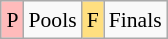<table class="wikitable" style="margin:0.5em auto; font-size:90%; line-height:1.25em; text-align:center;">
<tr>
<td bgcolor="#FFBBBB" align=center>P</td>
<td>Pools</td>
<td bgcolor="#FFDF80" align=center>F</td>
<td>Finals</td>
</tr>
</table>
